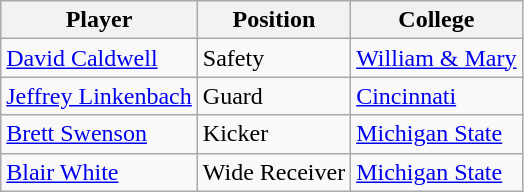<table class="wikitable">
<tr>
<th>Player</th>
<th>Position</th>
<th>College</th>
</tr>
<tr>
<td><a href='#'>David Caldwell</a></td>
<td>Safety</td>
<td><a href='#'>William & Mary</a></td>
</tr>
<tr>
<td><a href='#'>Jeffrey Linkenbach</a></td>
<td>Guard</td>
<td><a href='#'>Cincinnati</a></td>
</tr>
<tr>
<td><a href='#'>Brett Swenson</a></td>
<td>Kicker</td>
<td><a href='#'>Michigan State</a></td>
</tr>
<tr>
<td><a href='#'>Blair White</a></td>
<td>Wide Receiver</td>
<td><a href='#'>Michigan State</a></td>
</tr>
</table>
